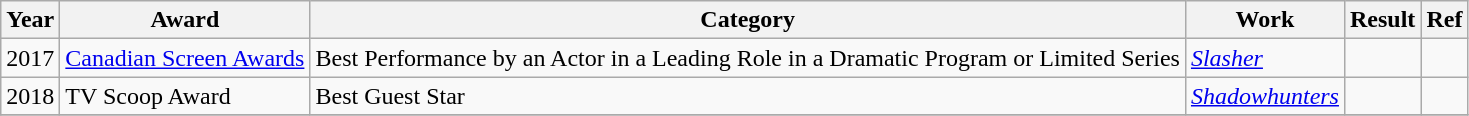<table class="wikitable">
<tr>
<th>Year</th>
<th>Award</th>
<th>Category</th>
<th>Work</th>
<th>Result</th>
<th>Ref</th>
</tr>
<tr>
<td>2017</td>
<td><a href='#'>Canadian Screen Awards</a></td>
<td>Best Performance by an Actor in a Leading Role in a Dramatic Program or Limited Series</td>
<td><em><a href='#'>Slasher</a></em></td>
<td></td>
<td></td>
</tr>
<tr>
<td>2018</td>
<td>TV Scoop Award</td>
<td>Best Guest Star</td>
<td><em><a href='#'>Shadowhunters</a></em></td>
<td></td>
<td></td>
</tr>
<tr>
</tr>
</table>
